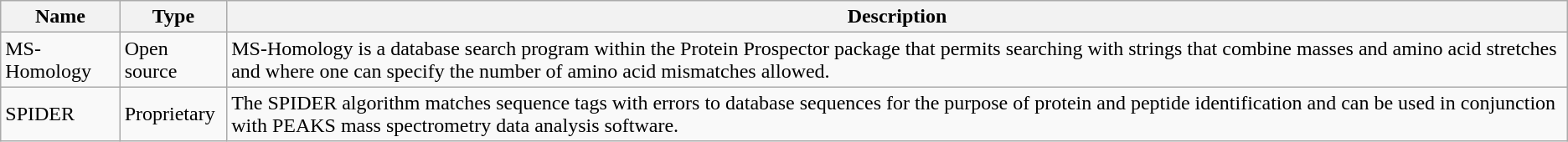<table class="sortable wikitable" style="text-align: left">
<tr>
<th>Name</th>
<th>Type</th>
<th>Description</th>
</tr>
<tr>
<td>MS-Homology</td>
<td>Open source</td>
<td>MS-Homology is a database search program within the Protein Prospector package that permits searching with strings that combine masses and amino acid stretches and where one can specify the number of amino acid mismatches allowed.</td>
</tr>
<tr>
<td>SPIDER</td>
<td>Proprietary</td>
<td>The SPIDER algorithm matches sequence tags with errors to database sequences for the purpose of protein and peptide identification and can be used in conjunction with PEAKS mass spectrometry data analysis software.</td>
</tr>
</table>
